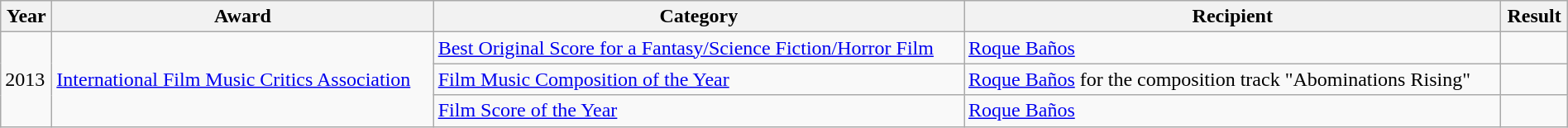<table class="wikitable sortable" style="width:100%;">
<tr>
<th scope="col">Year</th>
<th scope="col">Award</th>
<th scope="col">Category</th>
<th scope="col">Recipient</th>
<th scope="col">Result</th>
</tr>
<tr>
<td rowspan="3">2013</td>
<td rowspan="3"><a href='#'>International Film Music Critics Association</a></td>
<td><a href='#'>Best Original Score for a Fantasy/Science Fiction/Horror Film</a></td>
<td><a href='#'>Roque Baños</a></td>
<td></td>
</tr>
<tr>
<td><a href='#'>Film Music Composition of the Year</a></td>
<td><a href='#'>Roque Baños</a> for the composition track "Abominations Rising"</td>
<td></td>
</tr>
<tr>
<td><a href='#'>Film Score of the Year</a></td>
<td><a href='#'>Roque Baños</a></td>
<td></td>
</tr>
</table>
